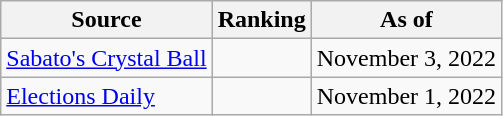<table class="wikitable" style="text-align:center">
<tr>
<th>Source</th>
<th>Ranking</th>
<th>As of</th>
</tr>
<tr>
<td align=left><a href='#'>Sabato's Crystal Ball</a></td>
<td></td>
<td>November 3, 2022</td>
</tr>
<tr>
<td align="left"><a href='#'>Elections Daily</a></td>
<td></td>
<td>November 1, 2022</td>
</tr>
</table>
